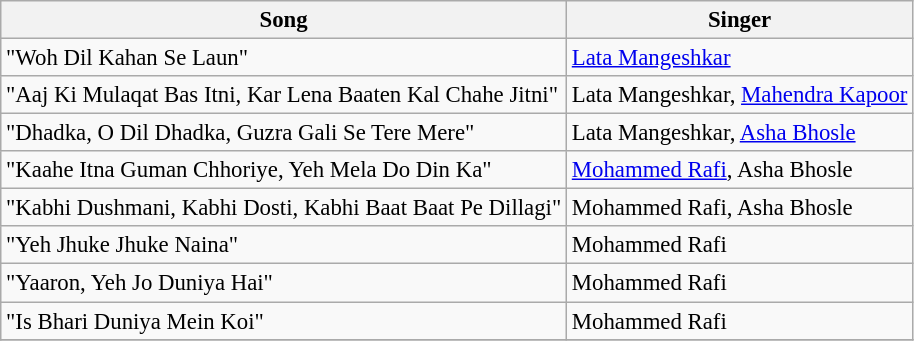<table class="wikitable" style="font-size:95%;">
<tr>
<th>Song</th>
<th>Singer</th>
</tr>
<tr>
<td>"Woh Dil Kahan Se Laun"</td>
<td><a href='#'>Lata Mangeshkar</a></td>
</tr>
<tr>
<td>"Aaj Ki Mulaqat Bas Itni, Kar Lena Baaten Kal Chahe Jitni"</td>
<td>Lata Mangeshkar, <a href='#'>Mahendra Kapoor</a></td>
</tr>
<tr>
<td>"Dhadka, O Dil Dhadka, Guzra Gali Se Tere Mere"</td>
<td>Lata Mangeshkar, <a href='#'>Asha Bhosle</a></td>
</tr>
<tr>
<td>"Kaahe Itna Guman Chhoriye, Yeh Mela Do Din Ka"</td>
<td><a href='#'>Mohammed Rafi</a>, Asha Bhosle</td>
</tr>
<tr>
<td>"Kabhi Dushmani, Kabhi Dosti, Kabhi Baat Baat Pe Dillagi"</td>
<td>Mohammed Rafi, Asha Bhosle</td>
</tr>
<tr>
<td>"Yeh Jhuke Jhuke Naina"</td>
<td>Mohammed Rafi</td>
</tr>
<tr>
<td>"Yaaron, Yeh Jo Duniya Hai"</td>
<td>Mohammed Rafi</td>
</tr>
<tr>
<td>"Is Bhari Duniya Mein Koi"</td>
<td>Mohammed Rafi</td>
</tr>
<tr>
</tr>
</table>
